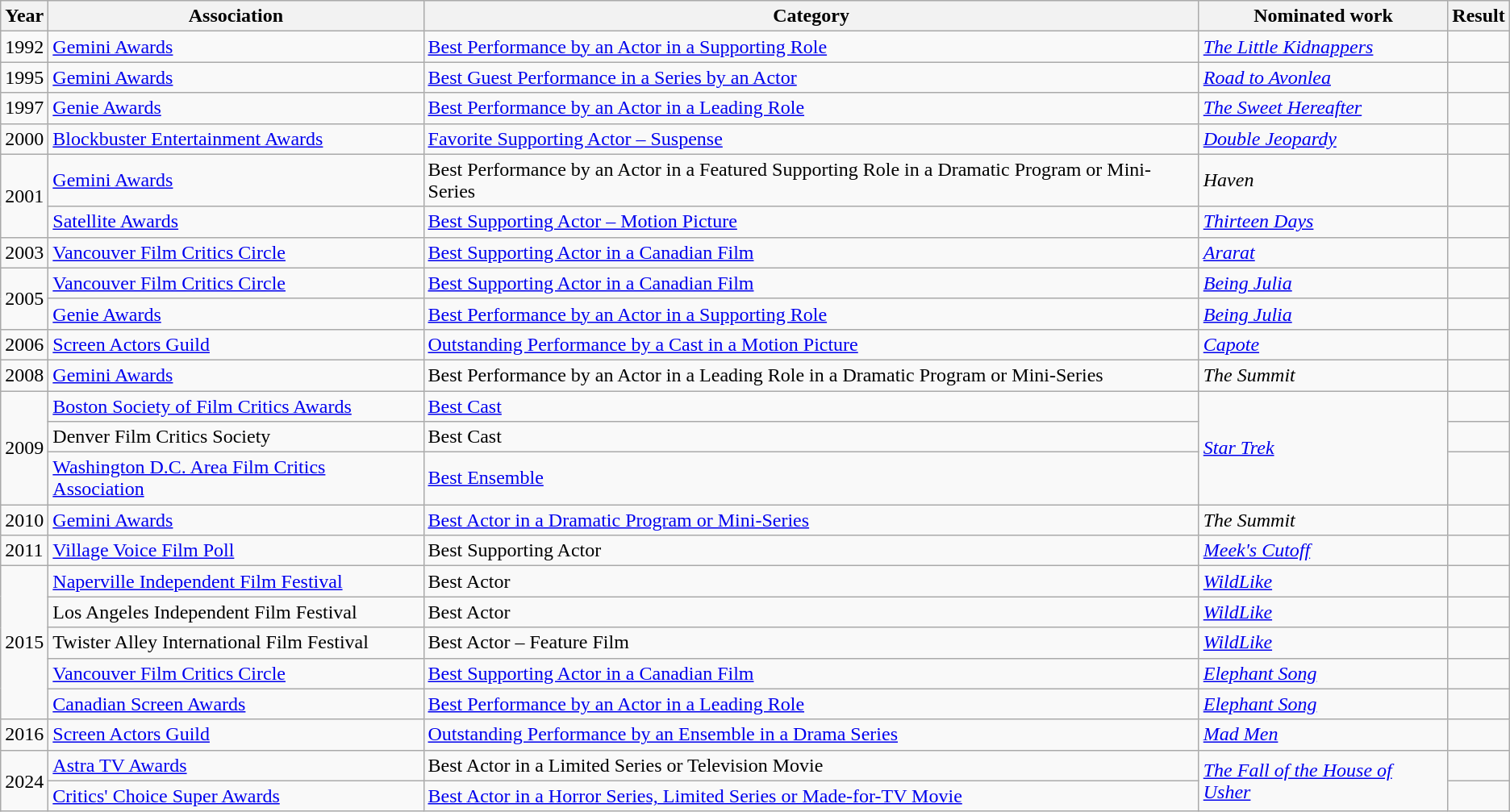<table class="wikitable sortable">
<tr>
<th>Year</th>
<th>Association</th>
<th>Category</th>
<th>Nominated work</th>
<th>Result</th>
</tr>
<tr>
<td>1992</td>
<td><a href='#'>Gemini Awards</a></td>
<td><a href='#'>Best Performance by an Actor in a Supporting Role</a></td>
<td><em><a href='#'>The Little Kidnappers</a></em></td>
<td></td>
</tr>
<tr>
<td>1995</td>
<td><a href='#'>Gemini Awards</a></td>
<td><a href='#'>Best Guest Performance in a Series by an Actor</a></td>
<td><em><a href='#'>Road to Avonlea</a></em></td>
<td></td>
</tr>
<tr>
<td>1997</td>
<td><a href='#'>Genie Awards</a></td>
<td><a href='#'>Best Performance by an Actor in a Leading Role</a></td>
<td><em><a href='#'>The Sweet Hereafter</a></em></td>
<td></td>
</tr>
<tr>
<td>2000</td>
<td><a href='#'>Blockbuster Entertainment Awards</a></td>
<td><a href='#'>Favorite Supporting Actor – Suspense</a></td>
<td><em><a href='#'>Double Jeopardy</a></em></td>
<td></td>
</tr>
<tr>
<td rowspan="2">2001</td>
<td><a href='#'>Gemini Awards</a></td>
<td>Best Performance by an Actor in a Featured Supporting Role in a Dramatic Program or Mini-Series</td>
<td><em>Haven</em></td>
<td></td>
</tr>
<tr>
<td><a href='#'>Satellite Awards</a></td>
<td><a href='#'>Best Supporting Actor – Motion Picture</a></td>
<td><em><a href='#'>Thirteen Days</a></em></td>
<td></td>
</tr>
<tr>
<td>2003</td>
<td><a href='#'>Vancouver Film Critics Circle</a></td>
<td><a href='#'>Best Supporting Actor in a Canadian Film</a></td>
<td><em><a href='#'>Ararat</a></em></td>
<td></td>
</tr>
<tr>
<td rowspan="2">2005</td>
<td><a href='#'>Vancouver Film Critics Circle</a></td>
<td><a href='#'>Best Supporting Actor in a Canadian Film</a></td>
<td><em><a href='#'>Being Julia</a></em></td>
<td></td>
</tr>
<tr>
<td><a href='#'>Genie Awards</a></td>
<td><a href='#'>Best Performance by an Actor in a Supporting Role</a></td>
<td><em><a href='#'>Being Julia</a></em></td>
<td></td>
</tr>
<tr>
<td>2006</td>
<td><a href='#'>Screen Actors Guild</a></td>
<td><a href='#'>Outstanding Performance by a Cast in a Motion Picture</a></td>
<td><em><a href='#'>Capote</a></em></td>
<td></td>
</tr>
<tr>
<td>2008</td>
<td><a href='#'>Gemini Awards</a></td>
<td>Best Performance by an Actor in a Leading Role in a Dramatic Program or Mini-Series</td>
<td><em>The Summit</em></td>
<td></td>
</tr>
<tr>
<td rowspan="3">2009</td>
<td><a href='#'>Boston Society of Film Critics Awards</a></td>
<td><a href='#'>Best Cast</a></td>
<td rowspan="3"><em><a href='#'>Star Trek</a></em></td>
<td></td>
</tr>
<tr>
<td>Denver Film Critics Society</td>
<td>Best Cast</td>
<td></td>
</tr>
<tr>
<td><a href='#'>Washington D.C. Area Film Critics Association</a></td>
<td><a href='#'>Best Ensemble</a></td>
<td></td>
</tr>
<tr>
<td>2010</td>
<td><a href='#'>Gemini Awards</a></td>
<td><a href='#'>Best Actor in a Dramatic Program or Mini-Series</a></td>
<td><em>The Summit</em></td>
<td></td>
</tr>
<tr>
<td>2011</td>
<td><a href='#'>Village Voice Film Poll</a></td>
<td>Best Supporting Actor</td>
<td><a href='#'><em>Meek's Cutoff</em></a></td>
<td></td>
</tr>
<tr>
<td rowspan="5">2015</td>
<td><a href='#'>Naperville Independent Film Festival</a></td>
<td>Best Actor</td>
<td><em><a href='#'>WildLike</a></em></td>
<td></td>
</tr>
<tr>
<td>Los Angeles Independent Film Festival</td>
<td>Best Actor</td>
<td><em><a href='#'>WildLike</a></em></td>
<td></td>
</tr>
<tr>
<td>Twister Alley International Film Festival</td>
<td>Best Actor – Feature Film</td>
<td><em><a href='#'>WildLike</a></em></td>
<td></td>
</tr>
<tr>
<td><a href='#'>Vancouver Film Critics Circle</a></td>
<td><a href='#'>Best Supporting Actor in a Canadian Film</a></td>
<td><em><a href='#'>Elephant Song</a></em></td>
<td></td>
</tr>
<tr>
<td><a href='#'>Canadian Screen Awards</a></td>
<td><a href='#'>Best Performance by an Actor in a Leading Role</a></td>
<td><em><a href='#'>Elephant Song</a></em></td>
<td></td>
</tr>
<tr>
<td>2016</td>
<td><a href='#'>Screen Actors Guild</a></td>
<td><a href='#'>Outstanding Performance by an Ensemble in a Drama Series</a></td>
<td><em><a href='#'>Mad Men</a></em></td>
<td></td>
</tr>
<tr>
<td rowspan="2">2024</td>
<td><a href='#'>Astra TV Awards</a></td>
<td>Best Actor in a Limited Series or Television Movie</td>
<td rowspan="2"><em><a href='#'>The Fall of the House of Usher</a></em></td>
<td></td>
</tr>
<tr>
<td><a href='#'>Critics' Choice Super Awards</a></td>
<td><a href='#'>Best Actor in a Horror Series, Limited Series or Made-for-TV Movie</a></td>
<td></td>
</tr>
</table>
